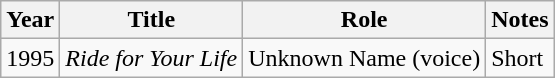<table class="wikitable sortable">
<tr>
<th>Year</th>
<th>Title</th>
<th>Role</th>
<th class="unsortable">Notes</th>
</tr>
<tr>
<td>1995</td>
<td><em>Ride for Your Life</em></td>
<td>Unknown Name (voice)</td>
<td>Short</td>
</tr>
</table>
